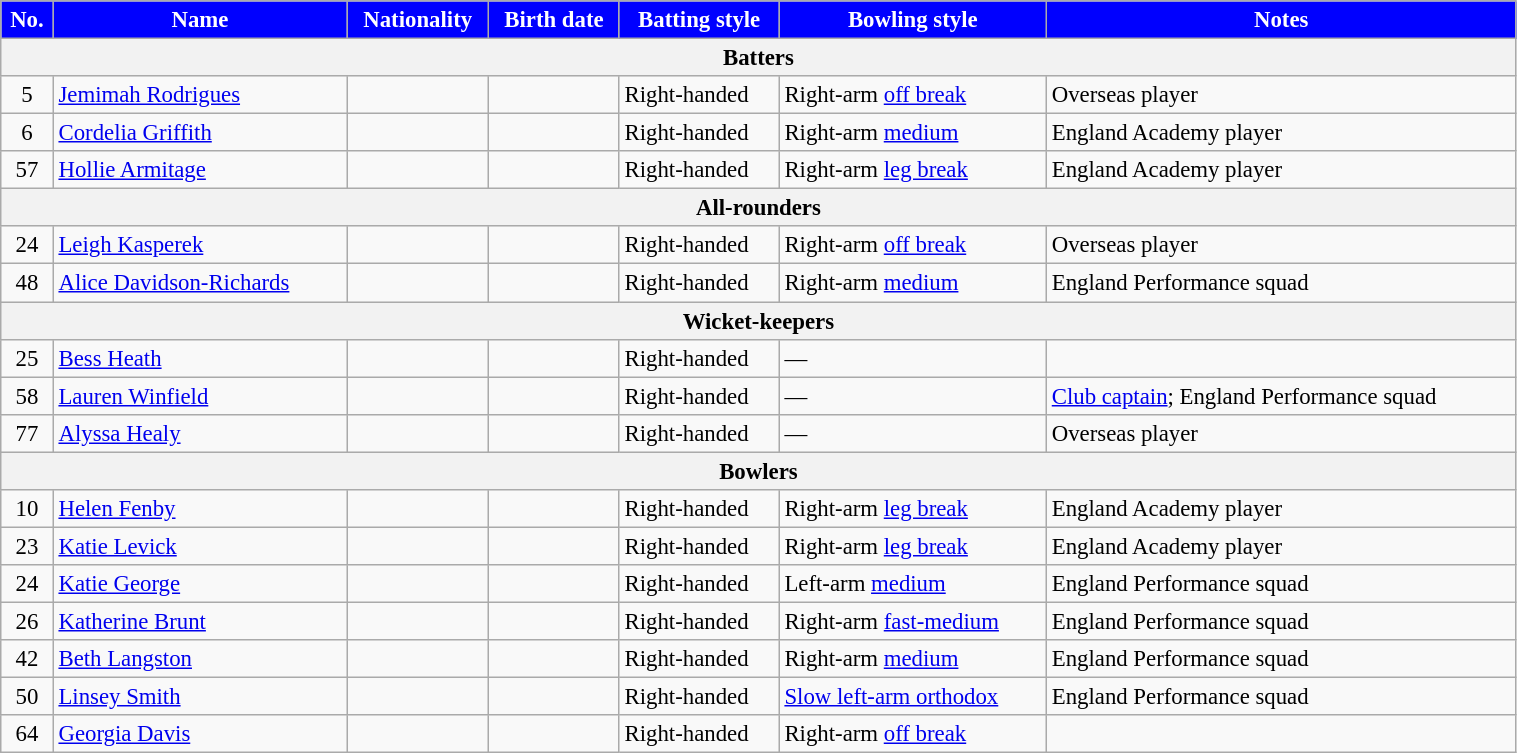<table class="wikitable"  style="font-size:95%; width:80%;">
<tr>
<th style="background:blue; color:white">No.</th>
<th style="background:blue; color:white">Name</th>
<th style="background:blue; color:white">Nationality</th>
<th style="background:blue; color:white">Birth date</th>
<th style="background:blue; color:white">Batting style</th>
<th style="background:blue; color:white">Bowling style</th>
<th style="background:blue; color:white">Notes</th>
</tr>
<tr>
<th colspan="7">Batters</th>
</tr>
<tr>
<td style="text-align:center">5</td>
<td><a href='#'>Jemimah Rodrigues</a> </td>
<td></td>
<td></td>
<td>Right-handed</td>
<td>Right-arm <a href='#'>off break</a></td>
<td>Overseas player</td>
</tr>
<tr>
<td style="text-align:center">6</td>
<td><a href='#'>Cordelia Griffith</a></td>
<td></td>
<td></td>
<td>Right-handed</td>
<td>Right-arm <a href='#'>medium</a></td>
<td>England Academy player</td>
</tr>
<tr>
<td style="text-align:center">57</td>
<td><a href='#'>Hollie Armitage</a></td>
<td></td>
<td></td>
<td>Right-handed</td>
<td>Right-arm <a href='#'>leg break</a></td>
<td>England Academy player</td>
</tr>
<tr>
<th colspan="7">All-rounders</th>
</tr>
<tr>
<td style="text-align:center">24</td>
<td><a href='#'>Leigh Kasperek</a> </td>
<td></td>
<td></td>
<td>Right-handed</td>
<td>Right-arm <a href='#'>off break</a></td>
<td>Overseas player</td>
</tr>
<tr>
<td style="text-align:center">48</td>
<td><a href='#'>Alice Davidson-Richards</a> </td>
<td></td>
<td></td>
<td>Right-handed</td>
<td>Right-arm <a href='#'>medium</a></td>
<td>England Performance squad</td>
</tr>
<tr>
<th colspan="7">Wicket-keepers</th>
</tr>
<tr>
<td style="text-align:center">25</td>
<td><a href='#'>Bess Heath</a></td>
<td></td>
<td></td>
<td>Right-handed</td>
<td>—</td>
<td></td>
</tr>
<tr>
<td style="text-align:center">58</td>
<td><a href='#'>Lauren Winfield</a> </td>
<td></td>
<td></td>
<td>Right-handed</td>
<td>—</td>
<td><a href='#'>Club captain</a>; England Performance squad</td>
</tr>
<tr>
<td style="text-align:center">77</td>
<td><a href='#'>Alyssa Healy</a> </td>
<td></td>
<td></td>
<td>Right-handed</td>
<td>—</td>
<td>Overseas player</td>
</tr>
<tr>
<th colspan="7">Bowlers</th>
</tr>
<tr>
<td style="text-align:center">10</td>
<td><a href='#'>Helen Fenby</a></td>
<td></td>
<td></td>
<td>Right-handed</td>
<td>Right-arm <a href='#'>leg break</a></td>
<td>England Academy player</td>
</tr>
<tr>
<td style="text-align:center">23</td>
<td><a href='#'>Katie Levick</a></td>
<td></td>
<td></td>
<td>Right-handed</td>
<td>Right-arm <a href='#'>leg break</a></td>
<td>England Academy player</td>
</tr>
<tr>
<td style="text-align:center">24</td>
<td><a href='#'>Katie George</a> </td>
<td></td>
<td></td>
<td>Right-handed</td>
<td>Left-arm <a href='#'>medium</a></td>
<td>England Performance squad</td>
</tr>
<tr>
<td style="text-align:center">26</td>
<td><a href='#'>Katherine Brunt</a> </td>
<td></td>
<td></td>
<td>Right-handed</td>
<td>Right-arm <a href='#'>fast-medium</a></td>
<td>England Performance squad</td>
</tr>
<tr>
<td style="text-align:center">42</td>
<td><a href='#'>Beth Langston</a> </td>
<td></td>
<td></td>
<td>Right-handed</td>
<td>Right-arm <a href='#'>medium</a></td>
<td>England Performance squad</td>
</tr>
<tr>
<td style="text-align:center">50</td>
<td><a href='#'>Linsey Smith</a> </td>
<td></td>
<td></td>
<td>Right-handed</td>
<td><a href='#'>Slow left-arm orthodox</a></td>
<td>England Performance squad</td>
</tr>
<tr>
<td style="text-align:center">64</td>
<td><a href='#'>Georgia Davis</a></td>
<td></td>
<td></td>
<td>Right-handed</td>
<td>Right-arm <a href='#'>off break</a></td>
<td></td>
</tr>
</table>
